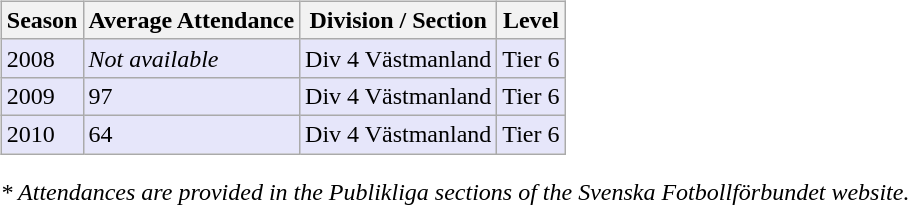<table>
<tr>
<td valign="top" width=0%><br><table class="wikitable">
<tr style="background:#f0f6fa;">
<th><strong>Season</strong></th>
<th><strong>Average Attendance</strong></th>
<th><strong>Division / Section</strong></th>
<th><strong>Level</strong></th>
</tr>
<tr>
<td style="background:#E6E6FA;">2008</td>
<td style="background:#E6E6FA;"><em>Not available</em></td>
<td style="background:#E6E6FA;">Div 4 Västmanland</td>
<td style="background:#E6E6FA;">Tier 6</td>
</tr>
<tr>
<td style="background:#E6E6FA;">2009</td>
<td style="background:#E6E6FA;">97</td>
<td style="background:#E6E6FA;">Div 4 Västmanland</td>
<td style="background:#E6E6FA;">Tier 6</td>
</tr>
<tr>
<td style="background:#E6E6FA;">2010</td>
<td style="background:#E6E6FA;">64</td>
<td style="background:#E6E6FA;">Div 4 Västmanland</td>
<td style="background:#E6E6FA;">Tier 6</td>
</tr>
</table>
<em>* Attendances are provided in the Publikliga sections of the Svenska Fotbollförbundet website.</em> </td>
</tr>
</table>
